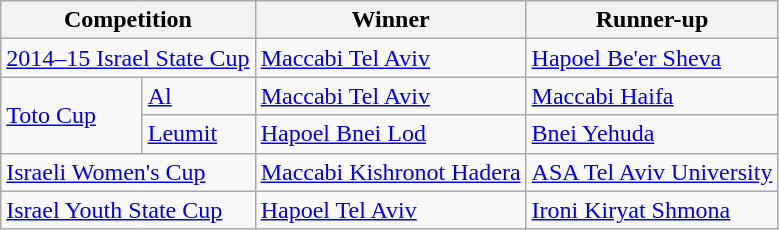<table class="wikitable">
<tr>
<th colspan="2">Competition</th>
<th>Winner</th>
<th>Runner-up</th>
</tr>
<tr>
<td colspan="2"><a href='#'>2014–15 Israel State Cup</a></td>
<td><a href='#'>Maccabi Tel Aviv</a></td>
<td><a href='#'>Hapoel Be'er Sheva</a></td>
</tr>
<tr>
<td rowspan="2"><a href='#'>Toto Cup</a></td>
<td><a href='#'>Al</a></td>
<td><a href='#'>Maccabi Tel Aviv</a></td>
<td><a href='#'>Maccabi Haifa</a></td>
</tr>
<tr>
<td><a href='#'>Leumit</a></td>
<td><a href='#'>Hapoel Bnei Lod</a></td>
<td><a href='#'>Bnei Yehuda</a></td>
</tr>
<tr>
<td colspan="2"><a href='#'>Israeli Women's Cup</a></td>
<td><a href='#'>Maccabi Kishronot Hadera</a></td>
<td><a href='#'>ASA Tel Aviv University</a></td>
</tr>
<tr>
<td colspan="2"><a href='#'>Israel Youth State Cup</a></td>
<td><a href='#'>Hapoel Tel Aviv</a></td>
<td><a href='#'>Ironi Kiryat Shmona</a></td>
</tr>
</table>
